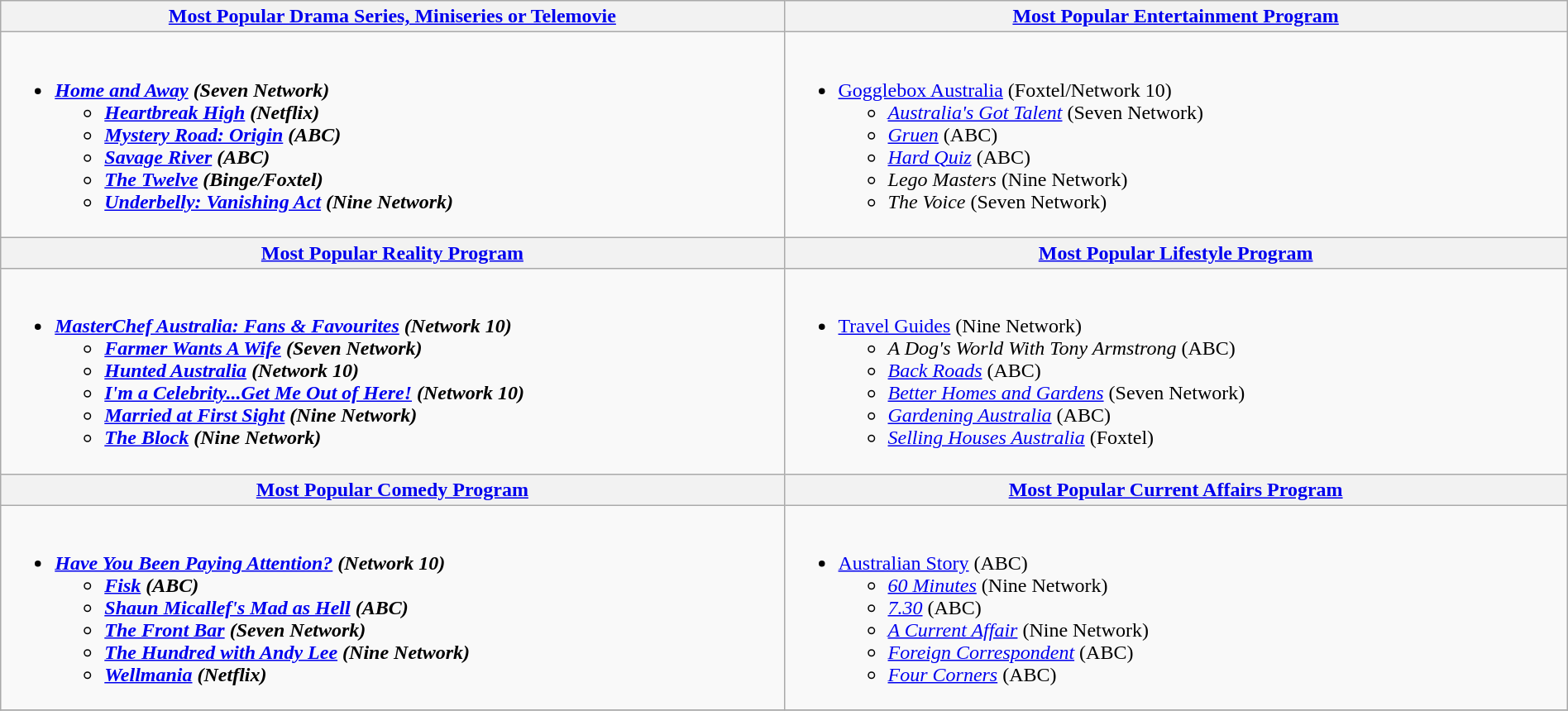<table class=wikitable width="100%">
<tr>
<th width="50%"><a href='#'>Most Popular Drama Series, Miniseries or Telemovie</a></th>
<th width="50%"><a href='#'>Most Popular Entertainment Program</a></th>
</tr>
<tr>
<td valign="top"><br><ul><li><strong><em><a href='#'>Home and Away</a><em> (Seven Network)<strong><ul><li></em><a href='#'>Heartbreak High</a><em> (Netflix)</li><li></em><a href='#'>Mystery Road: Origin</a><em> (ABC)</li><li></em><a href='#'>Savage River</a><em> (ABC)</li><li></em><a href='#'>The Twelve</a><em> (Binge/Foxtel)</li><li></em><a href='#'>Underbelly: Vanishing Act</a><em> (Nine Network)</li></ul></li></ul></td>
<td valign="top"><br><ul><li></em></strong><a href='#'>Gogglebox Australia</a></em> (Foxtel/Network 10)</strong><ul><li><em><a href='#'>Australia's Got Talent</a></em> (Seven Network)</li><li><em><a href='#'>Gruen</a></em> (ABC)</li><li><em><a href='#'>Hard Quiz</a></em> (ABC)</li><li><em>Lego Masters</em> (Nine Network)</li><li><em>The Voice</em> (Seven Network)</li></ul></li></ul></td>
</tr>
<tr>
<th width="50%"><a href='#'>Most Popular Reality Program</a></th>
<th width="50%"><a href='#'>Most Popular Lifestyle Program</a></th>
</tr>
<tr>
<td valign="top"><br><ul><li><strong><em><a href='#'>MasterChef Australia: Fans & Favourites</a><em> (Network 10)<strong><ul><li></em><a href='#'>Farmer Wants A Wife</a><em> (Seven Network)</li><li></em><a href='#'>Hunted Australia</a><em> (Network 10)</li><li></em><a href='#'>I'm a Celebrity...Get Me Out of Here!</a><em> (Network 10)</li><li></em><a href='#'>Married at First Sight</a><em> (Nine Network)</li><li></em><a href='#'>The Block</a><em> (Nine Network)</li></ul></li></ul></td>
<td valign="top"><br><ul><li></em></strong><a href='#'>Travel Guides</a></em> (Nine Network)</strong><ul><li><em>A Dog's World With Tony Armstrong</em> (ABC)</li><li><em><a href='#'>Back Roads</a></em> (ABC)</li><li><em><a href='#'>Better Homes and Gardens</a></em> (Seven Network)</li><li><em><a href='#'>Gardening Australia</a></em> (ABC)</li><li><em><a href='#'>Selling Houses Australia</a></em> (Foxtel)</li></ul></li></ul></td>
</tr>
<tr>
<th width="50%"><a href='#'>Most Popular Comedy Program</a></th>
<th width="50%"><a href='#'>Most Popular Current Affairs Program</a></th>
</tr>
<tr>
<td valign="top"><br><ul><li><strong><em><a href='#'>Have You Been Paying Attention?</a><em> (Network 10)<strong><ul><li></em><a href='#'>Fisk</a><em> (ABC)</li><li></em><a href='#'>Shaun Micallef's Mad as Hell</a><em> (ABC)</li><li></em><a href='#'>The Front Bar</a><em> (Seven Network)</li><li></em><a href='#'>The Hundred with Andy Lee</a><em> (Nine Network)</li><li></em><a href='#'>Wellmania</a><em> (Netflix)</li></ul></li></ul></td>
<td valign="top"><br><ul><li></em></strong><a href='#'>Australian Story</a></em> (ABC)</strong><ul><li><em><a href='#'>60 Minutes</a></em> (Nine Network)</li><li><em><a href='#'>7.30</a></em> (ABC)</li><li><em><a href='#'>A Current Affair</a></em> (Nine Network)</li><li><em><a href='#'>Foreign Correspondent</a></em> (ABC)</li><li><em><a href='#'>Four Corners</a></em> (ABC)</li></ul></li></ul></td>
</tr>
<tr>
</tr>
</table>
